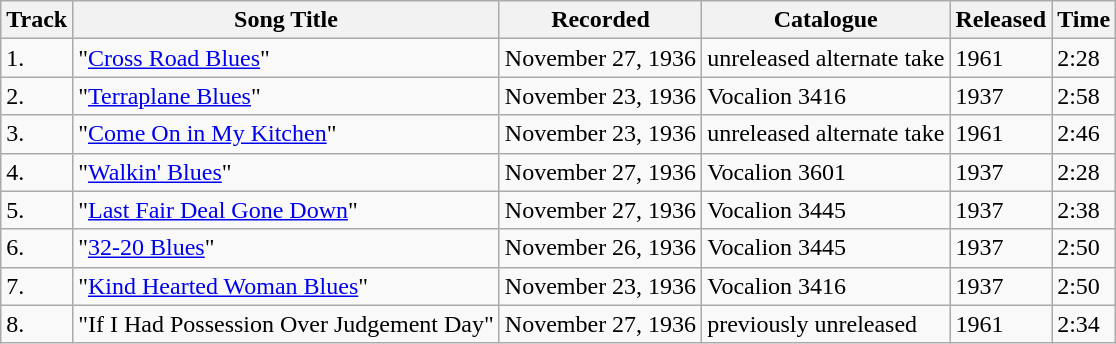<table class=wikitable>
<tr>
<th>Track</th>
<th>Song Title</th>
<th>Recorded</th>
<th>Catalogue</th>
<th>Released</th>
<th>Time</th>
</tr>
<tr>
<td>1.</td>
<td>"<a href='#'>Cross Road Blues</a>"</td>
<td>November 27, 1936</td>
<td>unreleased alternate take</td>
<td>1961</td>
<td>2:28</td>
</tr>
<tr>
<td>2.</td>
<td>"<a href='#'>Terraplane Blues</a>"</td>
<td>November 23, 1936</td>
<td>Vocalion 3416</td>
<td>1937</td>
<td>2:58</td>
</tr>
<tr>
<td>3.</td>
<td>"<a href='#'>Come On in My Kitchen</a>"</td>
<td>November 23, 1936</td>
<td>unreleased alternate take</td>
<td>1961</td>
<td>2:46</td>
</tr>
<tr>
<td>4.</td>
<td>"<a href='#'>Walkin' Blues</a>"</td>
<td>November 27, 1936</td>
<td>Vocalion 3601</td>
<td>1937</td>
<td>2:28</td>
</tr>
<tr>
<td>5.</td>
<td>"<a href='#'>Last Fair Deal Gone Down</a>"</td>
<td>November 27, 1936</td>
<td>Vocalion 3445</td>
<td>1937</td>
<td>2:38</td>
</tr>
<tr>
<td>6.</td>
<td>"<a href='#'>32-20 Blues</a>"</td>
<td>November 26, 1936</td>
<td>Vocalion 3445</td>
<td>1937</td>
<td>2:50</td>
</tr>
<tr>
<td>7.</td>
<td>"<a href='#'>Kind Hearted Woman Blues</a>"</td>
<td>November 23, 1936</td>
<td>Vocalion 3416</td>
<td>1937</td>
<td>2:50</td>
</tr>
<tr>
<td>8.</td>
<td>"If I Had Possession Over Judgement Day"</td>
<td>November 27, 1936</td>
<td>previously unreleased</td>
<td>1961</td>
<td>2:34</td>
</tr>
</table>
